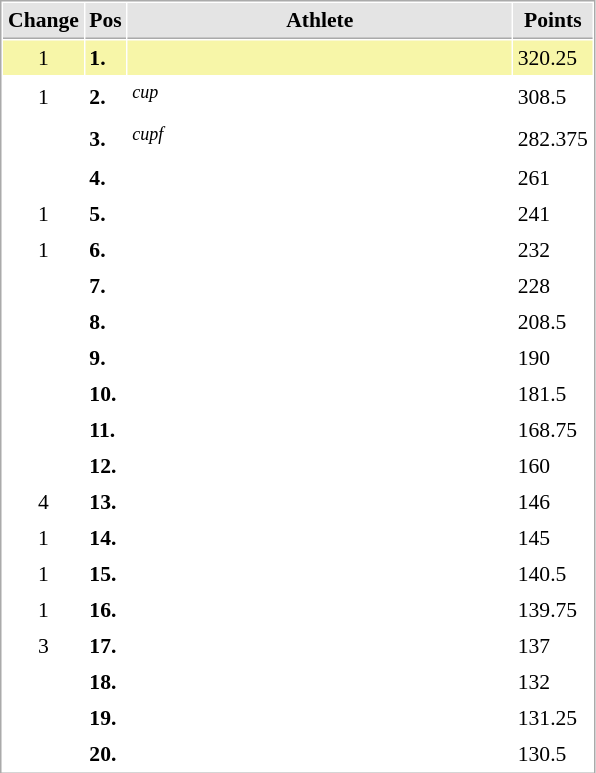<table cellspacing="1" cellpadding="3" style="border:1px solid #aaa; font-size:90%;float: left; margin-left: 1em;">
<tr style="background:#e4e4e4;">
<th style="border-bottom:1px solid #aaa; width:10px;">Change</th>
<th style="border-bottom:1px solid #aaa; width:10px;">Pos</th>
<th style="border-bottom:1px solid #aaa; width:250px;">Athlete</th>
<th style="border-bottom:1px solid #aaa; width:30px;">Points</th>
</tr>
<tr style="background:#f7f6a8">
<td style="text-align:center;"> 1</td>
<td><strong>1.</strong></td>
<td></td>
<td>320.25</td>
</tr>
<tr>
<td style="text-align:center;"> 1</td>
<td><strong>2.</strong></td>
<td> <em><sup>cup</sup></em></td>
<td>308.5</td>
</tr>
<tr>
<td style="text-align:center;"></td>
<td><strong>3.</strong></td>
<td> <em><sup>cupf</sup></em></td>
<td>282.375</td>
</tr>
<tr>
<td style="text-align:center;"></td>
<td><strong>4.</strong></td>
<td></td>
<td>261</td>
</tr>
<tr>
<td style="text-align:center;"> 1</td>
<td><strong>5.</strong></td>
<td></td>
<td>241</td>
</tr>
<tr>
<td style="text-align:center;"> 1</td>
<td><strong>6.</strong></td>
<td></td>
<td>232</td>
</tr>
<tr>
<td style="text-align:center;"></td>
<td><strong>7.</strong></td>
<td></td>
<td>228</td>
</tr>
<tr>
<td style="text-align:center;"></td>
<td><strong>8.</strong></td>
<td></td>
<td>208.5</td>
</tr>
<tr>
<td style="text-align:center;"></td>
<td><strong>9.</strong></td>
<td></td>
<td>190</td>
</tr>
<tr>
<td style="text-align:center;"></td>
<td><strong>10.</strong></td>
<td></td>
<td>181.5</td>
</tr>
<tr>
<td style="text-align:center;"></td>
<td><strong>11.</strong></td>
<td></td>
<td>168.75</td>
</tr>
<tr>
<td style="text-align:center;"></td>
<td><strong>12.</strong></td>
<td></td>
<td>160</td>
</tr>
<tr>
<td style="text-align:center;"> 4</td>
<td><strong>13.</strong></td>
<td></td>
<td>146</td>
</tr>
<tr>
<td style="text-align:center;"> 1</td>
<td><strong>14.</strong></td>
<td></td>
<td>145</td>
</tr>
<tr>
<td style="text-align:center;"> 1</td>
<td><strong>15.</strong></td>
<td></td>
<td>140.5</td>
</tr>
<tr>
<td style="text-align:center;"> 1</td>
<td><strong>16.</strong></td>
<td></td>
<td>139.75</td>
</tr>
<tr>
<td style="text-align:center;"> 3</td>
<td><strong>17.</strong></td>
<td></td>
<td>137</td>
</tr>
<tr>
<td style="text-align:center;"></td>
<td><strong>18.</strong></td>
<td></td>
<td>132</td>
</tr>
<tr>
<td style="text-align:center;"></td>
<td><strong>19.</strong></td>
<td></td>
<td>131.25</td>
</tr>
<tr>
<td style="text-align:center;"></td>
<td><strong>20.</strong></td>
<td></td>
<td>130.5</td>
</tr>
</table>
